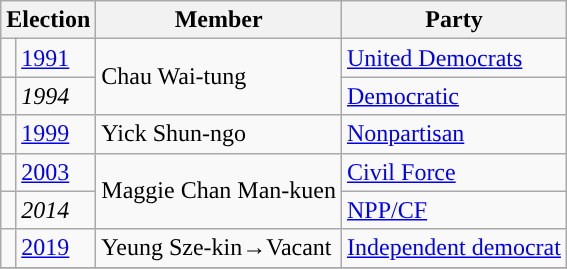<table class="wikitable">
<tr>
<th colspan="2">Election</th>
<th>Member</th>
<th>Party</th>
</tr>
<tr>
<td style="color:inherit;background:"></td>
<td><a href='#'>1991</a></td>
<td rowspan=2>Chau Wai-tung</td>
<td><a href='#'>United Democrats</a></td>
</tr>
<tr>
<td style="color:inherit;background:"></td>
<td><em>1994</em></td>
<td><a href='#'>Democratic</a></td>
</tr>
<tr>
<td style="color:inherit;background:"></td>
<td><a href='#'>1999</a></td>
<td>Yick Shun-ngo</td>
<td><a href='#'>Nonpartisan</a></td>
</tr>
<tr>
<td style="color:inherit;background:"></td>
<td><a href='#'>2003</a></td>
<td rowspan=2>Maggie Chan Man-kuen</td>
<td><a href='#'>Civil Force</a></td>
</tr>
<tr>
<td style="color:inherit;background:"></td>
<td><em>2014</em></td>
<td><a href='#'>NPP/CF</a></td>
</tr>
<tr>
<td style="color:inherit;background:"></td>
<td><a href='#'>2019</a></td>
<td>Yeung Sze-kin→Vacant</td>
<td><a href='#'>Independent democrat</a></td>
</tr>
<tr>
</tr>
</table>
